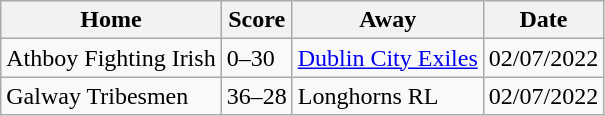<table class="wikitable">
<tr>
<th>Home</th>
<th>Score</th>
<th>Away</th>
<th>Date</th>
</tr>
<tr>
<td> Athboy Fighting Irish</td>
<td>0–30</td>
<td> <a href='#'>Dublin City Exiles</a></td>
<td>02/07/2022</td>
</tr>
<tr>
<td> Galway Tribesmen</td>
<td>36–28</td>
<td> Longhorns RL</td>
<td>02/07/2022</td>
</tr>
</table>
